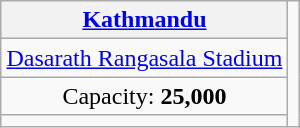<table class="wikitable" style="text-align:center;margin:1em auto;">
<tr>
<th><a href='#'>Kathmandu</a></th>
<td rowspan="4"></td>
</tr>
<tr>
<td><a href='#'>Dasarath Rangasala Stadium</a></td>
</tr>
<tr>
<td>Capacity: <strong>25,000</strong></td>
</tr>
<tr>
<td></td>
</tr>
</table>
